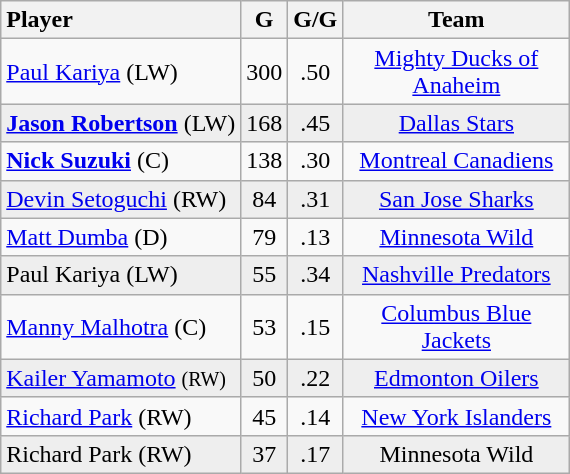<table class="wikitable sortable" style="text-align:center">
<tr>
<th style="text-align:left;">Player</th>
<th>G</th>
<th>G/G</th>
<th scope="col" style="width:144px;">Team</th>
</tr>
<tr>
<td style="text-align:left;"> <a href='#'>Paul Kariya</a> (LW)</td>
<td>300</td>
<td>.50</td>
<td><a href='#'>Mighty Ducks of Anaheim</a></td>
</tr>
<tr style="background:#eee">
<td style="text-align:left;"> <strong><a href='#'>Jason Robertson</a></strong> (LW)</td>
<td>168</td>
<td>.45</td>
<td><a href='#'>Dallas Stars</a></td>
</tr>
<tr>
<td style="text-align:left;"> <strong><a href='#'>Nick Suzuki</a></strong> (C)</td>
<td>138</td>
<td>.30</td>
<td><a href='#'>Montreal Canadiens</a></td>
</tr>
<tr style="background:#eee;">
<td style="text-align:left;"> <a href='#'>Devin Setoguchi</a> (RW)</td>
<td>84</td>
<td>.31</td>
<td><a href='#'>San Jose Sharks</a></td>
</tr>
<tr>
<td style="text-align:left;"> <a href='#'>Matt Dumba</a> (D)</td>
<td>79</td>
<td>.13</td>
<td><a href='#'>Minnesota Wild</a></td>
</tr>
<tr style="background:#eee;">
<td style="text-align:left;"> Paul Kariya (LW)</td>
<td>55</td>
<td>.34</td>
<td><a href='#'>Nashville Predators</a></td>
</tr>
<tr>
<td style="text-align:left;"> <a href='#'>Manny Malhotra</a> (C)</td>
<td>53</td>
<td>.15</td>
<td><a href='#'>Columbus Blue Jackets</a></td>
</tr>
<tr style="background:#eee;">
<td style="text-align:left;"> <a href='#'>Kailer Yamamoto</a> <small>(RW)</small></td>
<td>50</td>
<td>.22</td>
<td><a href='#'>Edmonton Oilers</a></td>
</tr>
<tr>
<td style="text-align:left;"> <a href='#'>Richard Park</a> (RW)</td>
<td>45</td>
<td>.14</td>
<td><a href='#'>New York Islanders</a></td>
</tr>
<tr style="background:#eee;">
<td style="text-align:left;"> Richard Park (RW)</td>
<td>37</td>
<td>.17</td>
<td>Minnesota Wild</td>
</tr>
</table>
